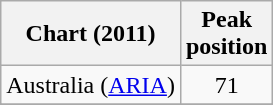<table class="wikitable sortable">
<tr>
<th>Chart (2011)</th>
<th>Peak<br>position</th>
</tr>
<tr>
<td>Australia (<a href='#'>ARIA</a>)</td>
<td style="text-align:center;">71</td>
</tr>
<tr>
</tr>
<tr>
</tr>
</table>
